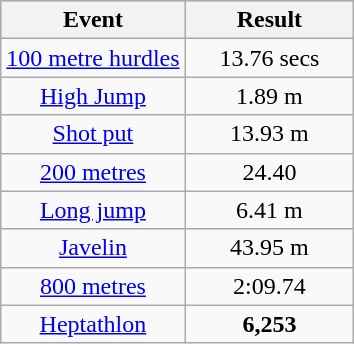<table class="wikitable">
<tr style="background: #cccccc">
<th>Event</th>
<th width=105>Result</th>
</tr>
<tr>
<td align="center"><a href='#'>100 metre hurdles</a></td>
<td align="center">13.76 secs</td>
</tr>
<tr>
<td align="center"><a href='#'>High Jump</a></td>
<td align="center">1.89 m</td>
</tr>
<tr>
<td align="center"><a href='#'>Shot put</a></td>
<td align="center">13.93 m</td>
</tr>
<tr>
<td align="center"><a href='#'>200 metres</a></td>
<td align="center">24.40</td>
</tr>
<tr>
<td align="center"><a href='#'>Long jump</a></td>
<td align="center">6.41 m</td>
</tr>
<tr>
<td align="center"><a href='#'>Javelin</a></td>
<td align="center">43.95 m</td>
</tr>
<tr>
<td align="center"><a href='#'>800 metres</a></td>
<td align="center">2:09.74</td>
</tr>
<tr>
<td align="center"><a href='#'>Heptathlon</a></td>
<td align="center"><strong>6,253</strong></td>
</tr>
</table>
